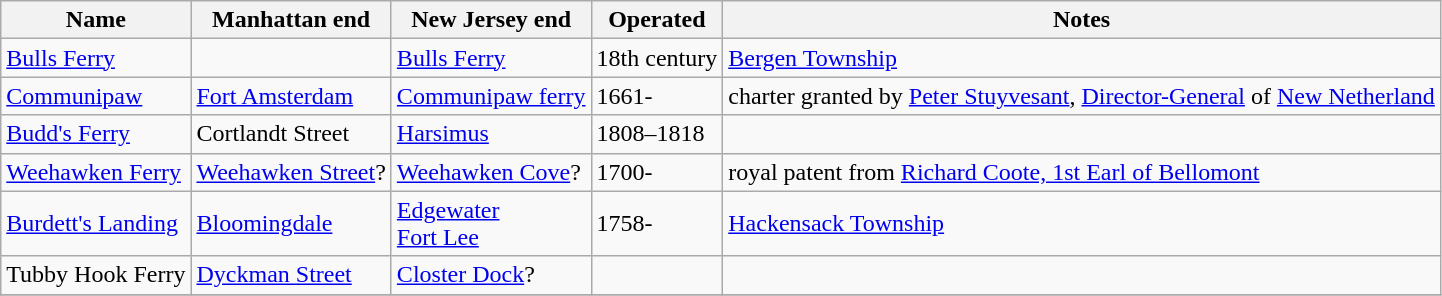<table class=wikitable>
<tr>
<th>Name</th>
<th>Manhattan end</th>
<th>New Jersey end</th>
<th>Operated</th>
<th>Notes</th>
</tr>
<tr>
<td><a href='#'>Bulls Ferry</a></td>
<td></td>
<td><a href='#'>Bulls Ferry</a></td>
<td>18th century</td>
<td><a href='#'>Bergen Township</a></td>
</tr>
<tr>
<td><a href='#'>Communipaw</a></td>
<td><a href='#'>Fort Amsterdam</a></td>
<td><a href='#'>Communipaw ferry</a></td>
<td>1661-</td>
<td>charter granted by <a href='#'>Peter Stuyvesant</a>, <a href='#'>Director-General</a> of <a href='#'>New Netherland</a></td>
</tr>
<tr>
<td><a href='#'>Budd's Ferry</a></td>
<td>Cortlandt Street</td>
<td><a href='#'>Harsimus</a></td>
<td>1808–1818</td>
<td></td>
</tr>
<tr>
<td><a href='#'>Weehawken Ferry</a></td>
<td><a href='#'>Weehawken Street</a>?</td>
<td><a href='#'>Weehawken Cove</a>?</td>
<td>1700-</td>
<td>royal patent from <a href='#'>Richard Coote, 1st Earl of Bellomont</a></td>
</tr>
<tr>
<td><a href='#'>Burdett's Landing</a></td>
<td><a href='#'>Bloomingdale</a></td>
<td><a href='#'>Edgewater</a><br><a href='#'>Fort Lee</a></td>
<td>1758-</td>
<td><a href='#'>Hackensack Township</a></td>
</tr>
<tr>
<td>Tubby Hook Ferry</td>
<td><a href='#'>Dyckman Street</a></td>
<td><a href='#'>Closter Dock</a>?</td>
<td></td>
<td></td>
</tr>
<tr>
</tr>
</table>
